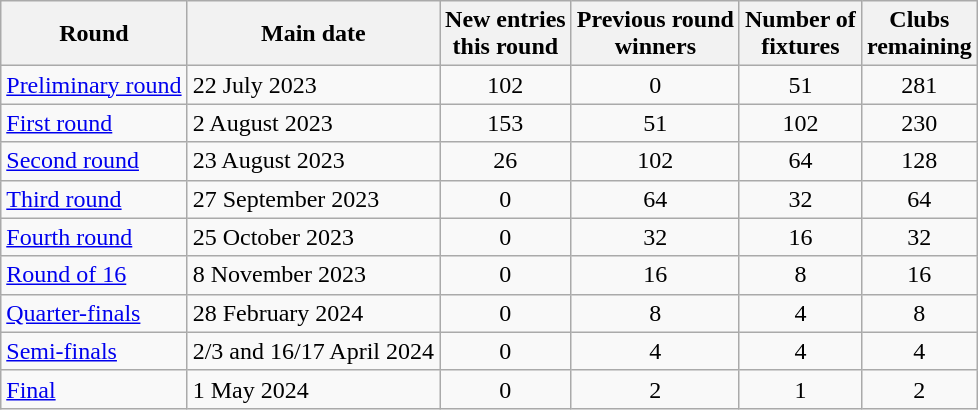<table class="wikitable">
<tr>
<th>Round</th>
<th>Main date</th>
<th>New entries<br>this round</th>
<th>Previous round<br>winners</th>
<th>Number of<br>fixtures</th>
<th>Clubs<br>remaining</th>
</tr>
<tr>
<td><a href='#'>Preliminary round</a></td>
<td>22 July 2023</td>
<td style="text-align:center">102</td>
<td style="text-align:center">0</td>
<td style="text-align:center">51</td>
<td style="text-align:center">281</td>
</tr>
<tr>
<td><a href='#'>First round</a></td>
<td>2 August 2023</td>
<td style="text-align:center">153</td>
<td style="text-align:center">51</td>
<td style="text-align:center">102</td>
<td style="text-align:center">230</td>
</tr>
<tr>
<td><a href='#'>Second round</a></td>
<td>23 August 2023</td>
<td style="text-align:center">26</td>
<td style="text-align:center">102</td>
<td style="text-align:center">64</td>
<td style="text-align:center">128</td>
</tr>
<tr>
<td><a href='#'>Third round</a></td>
<td>27 September 2023</td>
<td style="text-align:center">0</td>
<td style="text-align:center">64</td>
<td style="text-align:center">32</td>
<td style="text-align:center">64</td>
</tr>
<tr>
<td><a href='#'>Fourth round</a></td>
<td>25 October 2023</td>
<td style="text-align:center">0</td>
<td style="text-align:center">32</td>
<td style="text-align:center">16</td>
<td style="text-align:center">32</td>
</tr>
<tr>
<td><a href='#'>Round of 16</a></td>
<td>8 November 2023</td>
<td style="text-align:center">0</td>
<td style="text-align:center">16</td>
<td style="text-align:center">8</td>
<td style="text-align:center">16</td>
</tr>
<tr>
<td><a href='#'>Quarter-finals</a></td>
<td>28 February 2024</td>
<td style="text-align:center">0</td>
<td style="text-align:center">8</td>
<td style="text-align:center">4</td>
<td style="text-align:center">8</td>
</tr>
<tr>
<td><a href='#'>Semi-finals</a></td>
<td>2/3 and 16/17 April 2024</td>
<td style="text-align:center">0</td>
<td style="text-align:center">4</td>
<td style="text-align:center">4</td>
<td style="text-align:center">4</td>
</tr>
<tr>
<td><a href='#'>Final</a></td>
<td>1 May 2024</td>
<td style="text-align:center">0</td>
<td style="text-align:center">2</td>
<td style="text-align:center">1</td>
<td style="text-align:center">2</td>
</tr>
</table>
